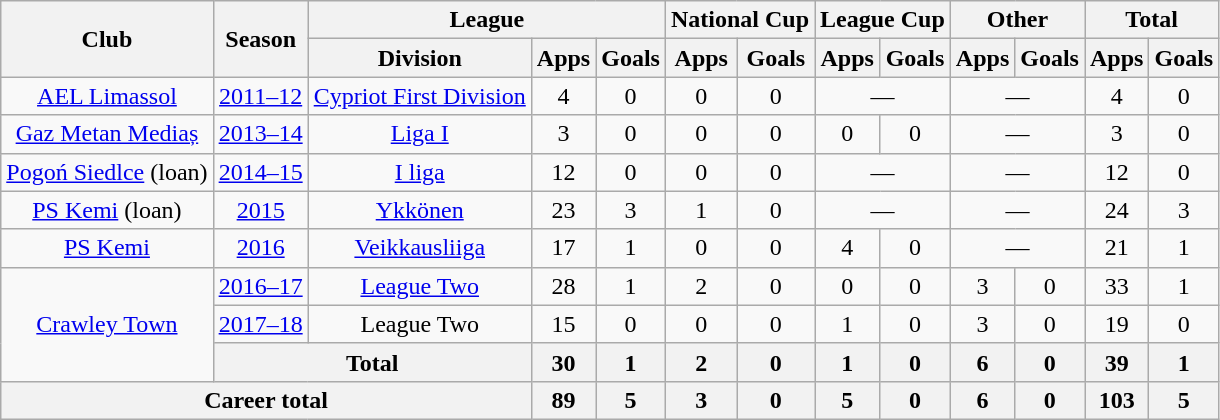<table class="wikitable" style="text-align:center">
<tr>
<th rowspan="2">Club</th>
<th rowspan="2">Season</th>
<th colspan="3">League</th>
<th colspan="2">National Cup</th>
<th colspan="2">League Cup</th>
<th colspan="2">Other</th>
<th colspan="2">Total</th>
</tr>
<tr>
<th>Division</th>
<th>Apps</th>
<th>Goals</th>
<th>Apps</th>
<th>Goals</th>
<th>Apps</th>
<th>Goals</th>
<th>Apps</th>
<th>Goals</th>
<th>Apps</th>
<th>Goals</th>
</tr>
<tr>
<td rowspan="1" valign="center"><a href='#'>AEL Limassol</a></td>
<td><a href='#'>2011–12</a></td>
<td><a href='#'>Cypriot First Division</a></td>
<td>4</td>
<td>0</td>
<td>0</td>
<td>0</td>
<td colspan="2">—</td>
<td colspan="2">—</td>
<td>4</td>
<td>0</td>
</tr>
<tr>
<td rowspan="1" valign="center"><a href='#'>Gaz Metan Mediaș</a></td>
<td><a href='#'>2013–14</a></td>
<td><a href='#'>Liga I</a></td>
<td>3</td>
<td>0</td>
<td>0</td>
<td>0</td>
<td>0</td>
<td>0</td>
<td colspan="2">—</td>
<td>3</td>
<td>0</td>
</tr>
<tr>
<td rowspan="1" valign="center"><a href='#'>Pogoń Siedlce</a> (loan)</td>
<td><a href='#'>2014–15</a></td>
<td><a href='#'>I liga</a></td>
<td>12</td>
<td>0</td>
<td>0</td>
<td>0</td>
<td colspan="2">—</td>
<td colspan="2">—</td>
<td>12</td>
<td>0</td>
</tr>
<tr>
<td rowspan="1" valign="center"><a href='#'>PS Kemi</a> (loan)</td>
<td><a href='#'>2015</a></td>
<td><a href='#'>Ykkönen</a></td>
<td>23</td>
<td>3</td>
<td>1</td>
<td>0</td>
<td colspan="2">—</td>
<td colspan="2">—</td>
<td>24</td>
<td>3</td>
</tr>
<tr>
<td rowspan="1" valign="center"><a href='#'>PS Kemi</a></td>
<td><a href='#'>2016</a></td>
<td><a href='#'>Veikkausliiga</a></td>
<td>17</td>
<td>1</td>
<td>0</td>
<td>0</td>
<td>4</td>
<td>0</td>
<td colspan="2">—</td>
<td>21</td>
<td>1</td>
</tr>
<tr>
<td rowspan="3" valign="center"><a href='#'>Crawley Town</a></td>
<td><a href='#'>2016–17</a></td>
<td><a href='#'>League Two</a></td>
<td>28</td>
<td>1</td>
<td>2</td>
<td>0</td>
<td>0</td>
<td>0</td>
<td>3</td>
<td>0</td>
<td>33</td>
<td>1</td>
</tr>
<tr>
<td><a href='#'>2017–18</a></td>
<td>League Two</td>
<td>15</td>
<td>0</td>
<td>0</td>
<td>0</td>
<td>1</td>
<td>0</td>
<td>3</td>
<td>0</td>
<td>19</td>
<td>0</td>
</tr>
<tr>
<th colspan="2">Total</th>
<th>30</th>
<th>1</th>
<th>2</th>
<th>0</th>
<th>1</th>
<th>0</th>
<th>6</th>
<th>0</th>
<th>39</th>
<th>1</th>
</tr>
<tr>
<th colspan="3">Career total</th>
<th>89</th>
<th>5</th>
<th>3</th>
<th>0</th>
<th>5</th>
<th>0</th>
<th>6</th>
<th>0</th>
<th>103</th>
<th>5</th>
</tr>
</table>
